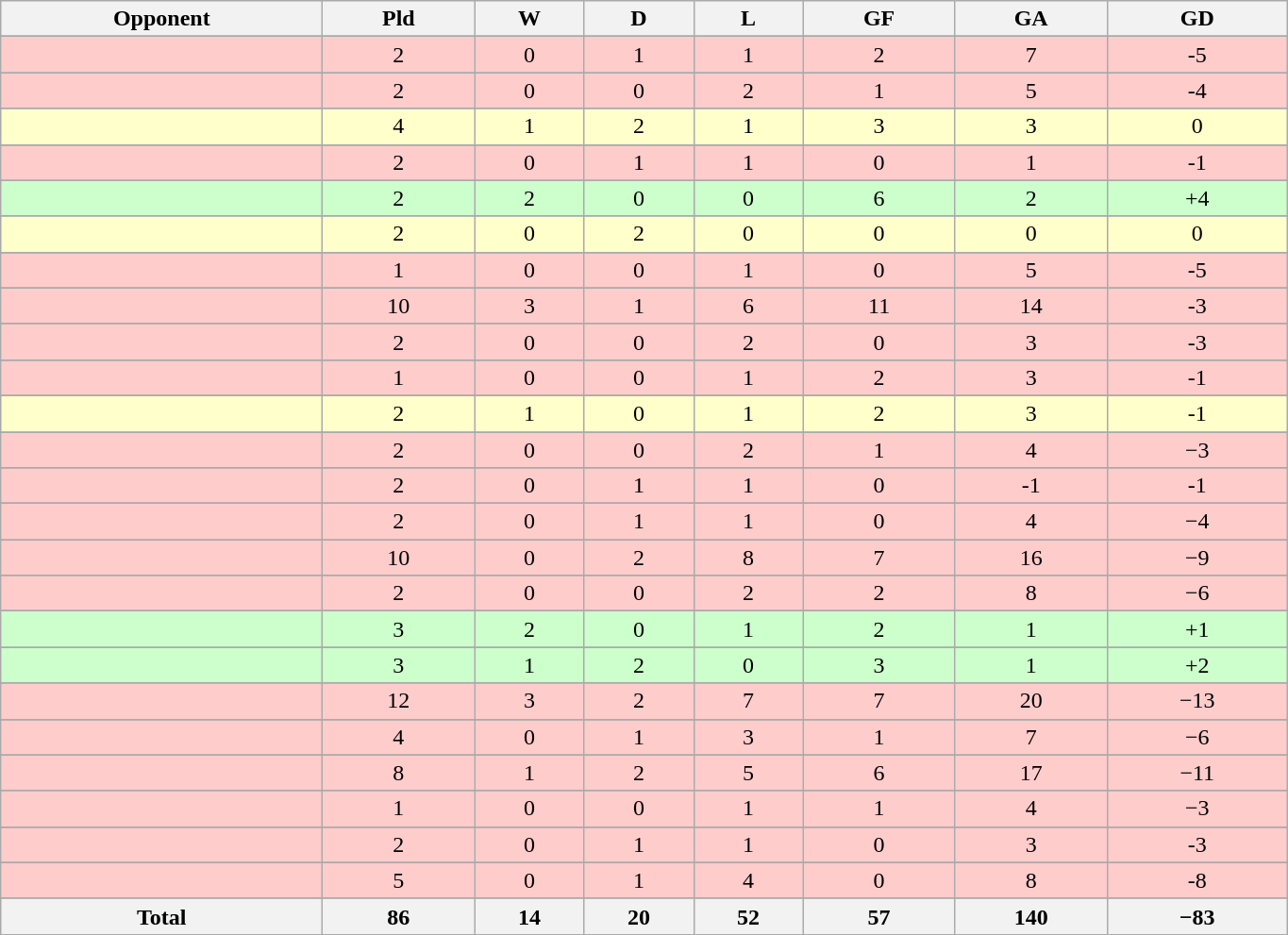<table class="wikitable" style="text-align: center">
<tr>
<th width=220>Opponent<br></th>
<th width=100>Pld<br></th>
<th width=70>W<br></th>
<th width=70>D<br></th>
<th width=70>L<br></th>
<th width=100>GF<br></th>
<th width=100>GA<br></th>
<th width=120>GD</th>
</tr>
<tr>
</tr>
<tr bgcolor="#FFCCCC">
<td style="text-align:left;"></td>
<td>2</td>
<td>0</td>
<td>1</td>
<td>1</td>
<td>2</td>
<td>7</td>
<td>-5</td>
</tr>
<tr>
</tr>
<tr bgcolor="#FFCCCC">
<td style="text-align:left;"></td>
<td>2</td>
<td>0</td>
<td>0</td>
<td>2</td>
<td>1</td>
<td>5</td>
<td>-4</td>
</tr>
<tr>
</tr>
<tr bgcolor="#FFFFCC">
<td style="text-align:left;"></td>
<td>4</td>
<td>1</td>
<td>2</td>
<td>1</td>
<td>3</td>
<td>3</td>
<td>0</td>
</tr>
<tr>
</tr>
<tr bgcolor="FFCCCC">
<td style="text-align:left;"></td>
<td>2</td>
<td>0</td>
<td>1</td>
<td>1</td>
<td>0</td>
<td>1</td>
<td>-1</td>
</tr>
<tr>
</tr>
<tr bgcolor="#CCFFCC">
<td style="text-align:left;"></td>
<td>2</td>
<td>2</td>
<td>0</td>
<td>0</td>
<td>6</td>
<td>2</td>
<td>+4</td>
</tr>
<tr>
</tr>
<tr bgcolor="#FFFFCC">
<td style="text-align:left;"></td>
<td>2</td>
<td>0</td>
<td>2</td>
<td>0</td>
<td>0</td>
<td>0</td>
<td>0</td>
</tr>
<tr>
</tr>
<tr bgcolor="#FFCCCC">
<td style="text-align:left;"></td>
<td>1</td>
<td>0</td>
<td>0</td>
<td>1</td>
<td>0</td>
<td>5</td>
<td>-5</td>
</tr>
<tr>
</tr>
<tr bgcolor="#FFCCCC">
<td style="text-align:left;"></td>
<td>10</td>
<td>3</td>
<td>1</td>
<td>6</td>
<td>11</td>
<td>14</td>
<td>-3</td>
</tr>
<tr>
</tr>
<tr bgcolor="#FFCCCC">
<td style="text-align:left;"></td>
<td>2</td>
<td>0</td>
<td>0</td>
<td>2</td>
<td>0</td>
<td>3</td>
<td>-3</td>
</tr>
<tr>
</tr>
<tr bgcolor="#FFCCCC">
<td style="text-align:left;"></td>
<td>1</td>
<td>0</td>
<td>0</td>
<td>1</td>
<td>2</td>
<td>3</td>
<td>-1</td>
</tr>
<tr>
</tr>
<tr bgcolor="#FFFFCC">
<td style="text-align:left;"></td>
<td>2</td>
<td>1</td>
<td>0</td>
<td>1</td>
<td>2</td>
<td>3</td>
<td>-1</td>
</tr>
<tr>
</tr>
<tr bgcolor="#FFCCCC">
<td style="text-align:left;"></td>
<td>2</td>
<td>0</td>
<td>0</td>
<td>2</td>
<td>1</td>
<td>4</td>
<td>−3</td>
</tr>
<tr>
</tr>
<tr bgcolor="#FFCCCC">
<td style="text-align:left;"></td>
<td>2</td>
<td>0</td>
<td>1</td>
<td>1</td>
<td>0</td>
<td>-1</td>
<td>-1</td>
</tr>
<tr>
</tr>
<tr bgcolor="#FFCCCC">
<td style="text-align:left;"></td>
<td>2</td>
<td>0</td>
<td>1</td>
<td>1</td>
<td>0</td>
<td>4</td>
<td>−4</td>
</tr>
<tr>
</tr>
<tr bgcolor="#FFCCCC">
<td style="text-align:left;"></td>
<td>10</td>
<td>0</td>
<td>2</td>
<td>8</td>
<td>7</td>
<td>16</td>
<td>−9</td>
</tr>
<tr>
</tr>
<tr bgcolor="#FFCCCC">
<td style="text-align:left;"></td>
<td>2</td>
<td>0</td>
<td>0</td>
<td>2</td>
<td>2</td>
<td>8</td>
<td>−6</td>
</tr>
<tr>
</tr>
<tr bgcolor="#CCFFCC">
<td style="text-align:left;"></td>
<td>3</td>
<td>2</td>
<td>0</td>
<td>1</td>
<td>2</td>
<td>1</td>
<td>+1</td>
</tr>
<tr>
</tr>
<tr bgcolor="#CCFFCC">
<td style="text-align:left;"></td>
<td>3</td>
<td>1</td>
<td>2</td>
<td>0</td>
<td>3</td>
<td>1</td>
<td>+2</td>
</tr>
<tr>
</tr>
<tr bgcolor="#FFCCCC">
<td style="text-align:left;"></td>
<td>12</td>
<td>3</td>
<td>2</td>
<td>7</td>
<td>7</td>
<td>20</td>
<td>−13</td>
</tr>
<tr>
</tr>
<tr bgcolor="#FFCCCC">
<td style="text-align:left;"></td>
<td>4</td>
<td>0</td>
<td>1</td>
<td>3</td>
<td>1</td>
<td>7</td>
<td>−6</td>
</tr>
<tr>
</tr>
<tr bgcolor="#FFCCCC">
<td style="text-align:left;"></td>
<td>8</td>
<td>1</td>
<td>2</td>
<td>5</td>
<td>6</td>
<td>17</td>
<td>−11</td>
</tr>
<tr>
</tr>
<tr bgcolor="#FFCCCC">
<td style="text-align:left;"></td>
<td>1</td>
<td>0</td>
<td>0</td>
<td>1</td>
<td>1</td>
<td>4</td>
<td>−3</td>
</tr>
<tr>
</tr>
<tr bgcolor="#FFCCCC">
<td style="text-align:left;"></td>
<td>2</td>
<td>0</td>
<td>1</td>
<td>1</td>
<td>0</td>
<td>3</td>
<td>-3</td>
</tr>
<tr>
</tr>
<tr bgcolor="#FFCCCC">
<td style="text-align:left;"></td>
<td>5</td>
<td>0</td>
<td>1</td>
<td>4</td>
<td>0</td>
<td>8</td>
<td>-8</td>
</tr>
<tr>
</tr>
<tr class="sortbottom">
<th>Total</th>
<th>86</th>
<th>14</th>
<th>20</th>
<th>52</th>
<th>57</th>
<th>140</th>
<th>−83</th>
</tr>
</table>
